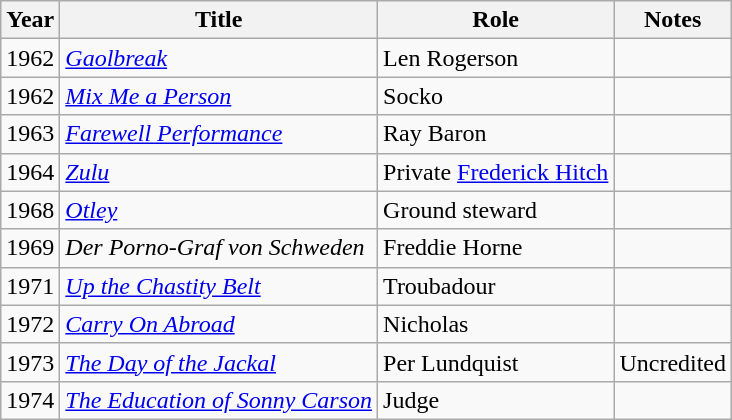<table class="wikitable">
<tr>
<th>Year</th>
<th>Title</th>
<th>Role</th>
<th>Notes</th>
</tr>
<tr>
<td>1962</td>
<td><em><a href='#'>Gaolbreak</a></em></td>
<td>Len Rogerson</td>
<td></td>
</tr>
<tr>
<td>1962</td>
<td><em><a href='#'>Mix Me a Person</a></em></td>
<td>Socko</td>
<td></td>
</tr>
<tr>
<td>1963</td>
<td><em><a href='#'>Farewell Performance</a></em></td>
<td>Ray Baron</td>
<td></td>
</tr>
<tr>
<td>1964</td>
<td><em><a href='#'>Zulu</a></em></td>
<td>Private <a href='#'>Frederick Hitch</a></td>
<td></td>
</tr>
<tr>
<td>1968</td>
<td><em><a href='#'>Otley</a></em></td>
<td>Ground steward</td>
<td></td>
</tr>
<tr>
<td>1969</td>
<td><em>Der Porno-Graf von Schweden</em></td>
<td>Freddie Horne</td>
<td></td>
</tr>
<tr>
<td>1971</td>
<td><em><a href='#'>Up the Chastity Belt</a></em></td>
<td>Troubadour</td>
<td></td>
</tr>
<tr>
<td>1972</td>
<td><em><a href='#'>Carry On Abroad</a></em></td>
<td>Nicholas</td>
<td></td>
</tr>
<tr>
<td>1973</td>
<td><em><a href='#'>The Day of the Jackal</a></em></td>
<td>Per Lundquist</td>
<td>Uncredited</td>
</tr>
<tr>
<td>1974</td>
<td><em><a href='#'>The Education of Sonny Carson</a></em></td>
<td>Judge</td>
<td></td>
</tr>
</table>
